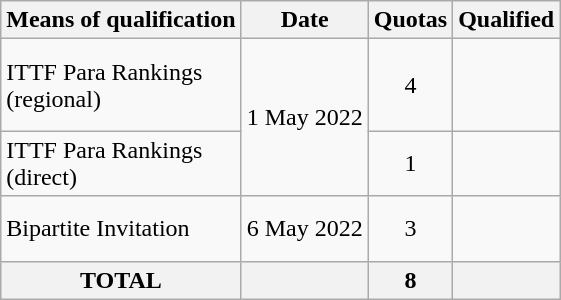<table class="wikitable">
<tr>
<th>Means of qualification</th>
<th>Date</th>
<th>Quotas</th>
<th>Qualified</th>
</tr>
<tr>
<td>ITTF Para Rankings<br>(regional)</td>
<td rowspan="2" align=center>1 May 2022</td>
<td align=center>4</td>
<td><br><br><br></td>
</tr>
<tr>
<td>ITTF Para Rankings<br>(direct)</td>
<td align=center>1</td>
<td></td>
</tr>
<tr>
<td>Bipartite Invitation</td>
<td align=center>6 May 2022</td>
<td align=center>3</td>
<td><br><br></td>
</tr>
<tr>
<th>TOTAL</th>
<th></th>
<th>8</th>
<th></th>
</tr>
</table>
